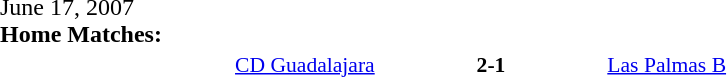<table width=100% cellspacing=1>
<tr>
<th width=20%></th>
<th width=12%></th>
<th width=20%></th>
<th></th>
</tr>
<tr>
<td>June 17, 2007<br><strong>Home Matches:</strong></td>
</tr>
<tr style=font-size:90%>
<td align=right><a href='#'>CD Guadalajara</a></td>
<td align=center><strong>2-1</strong></td>
<td><a href='#'>Las Palmas B</a></td>
</tr>
</table>
